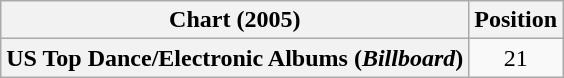<table class="wikitable plainrowheaders" style="text-align:center">
<tr>
<th scope="col">Chart (2005)</th>
<th scope="col">Position</th>
</tr>
<tr>
<th scope="row">US Top Dance/Electronic Albums (<em>Billboard</em>)</th>
<td>21</td>
</tr>
</table>
